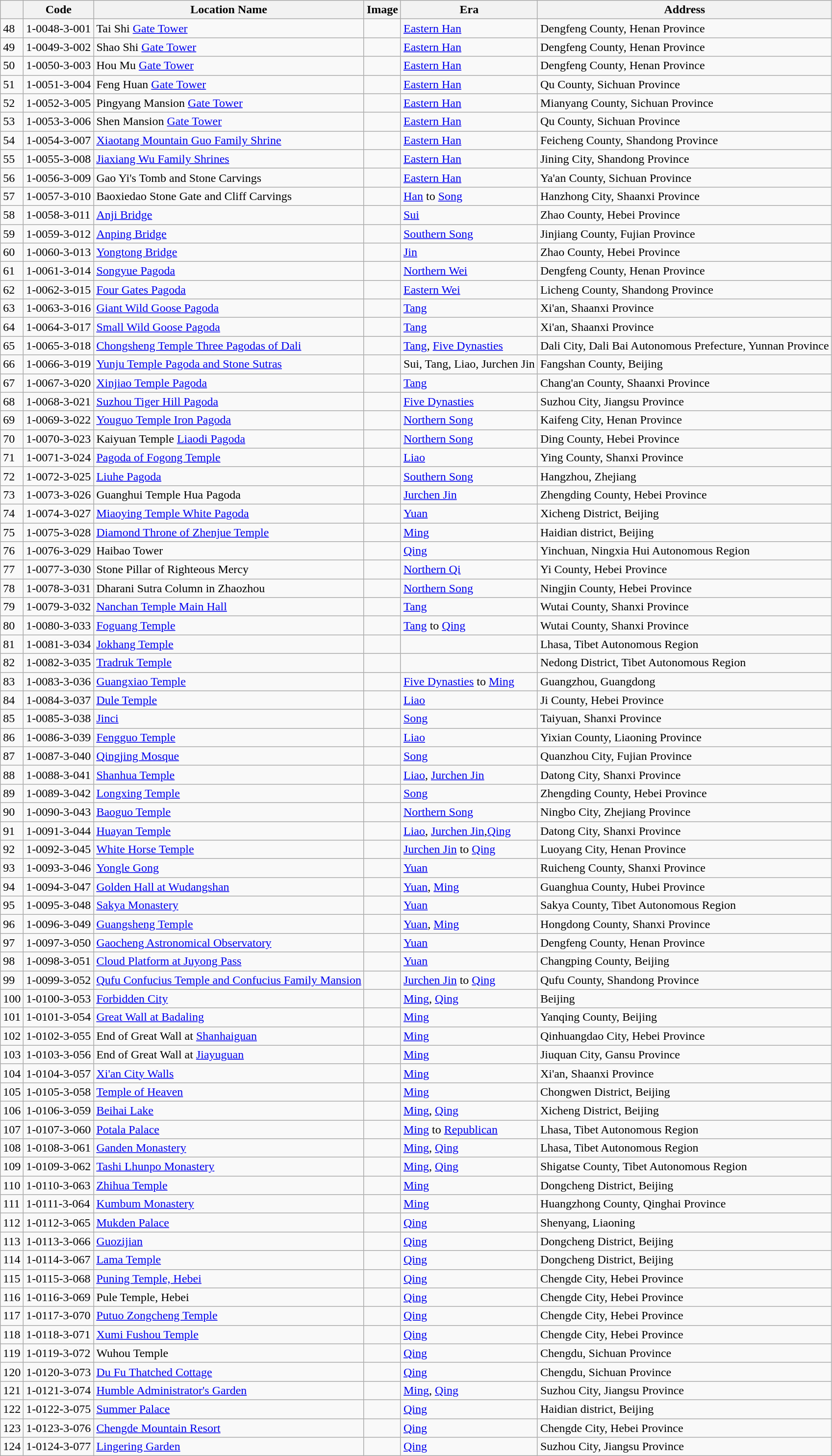<table class="wikitable">
<tr>
<th></th>
<th>Code</th>
<th>Location Name</th>
<th>Image</th>
<th>Era</th>
<th>Address</th>
</tr>
<tr>
<td>48</td>
<td>1-0048-3-001</td>
<td>Tai Shi <a href='#'>Gate Tower</a></td>
<td style="padding:0"></td>
<td><a href='#'>Eastern Han</a></td>
<td>Dengfeng County, Henan Province</td>
</tr>
<tr>
<td>49</td>
<td>1-0049-3-002</td>
<td>Shao Shi <a href='#'>Gate Tower</a></td>
<td style="padding:0"></td>
<td><a href='#'>Eastern Han</a></td>
<td>Dengfeng County, Henan Province</td>
</tr>
<tr>
<td>50</td>
<td>1-0050-3-003</td>
<td>Hou Mu <a href='#'>Gate Tower</a></td>
<td style="padding:0"></td>
<td><a href='#'>Eastern Han</a></td>
<td>Dengfeng County, Henan Province</td>
</tr>
<tr>
<td>51</td>
<td>1-0051-3-004</td>
<td>Feng Huan <a href='#'>Gate Tower</a></td>
<td style="padding:0"></td>
<td><a href='#'>Eastern Han</a></td>
<td>Qu County, Sichuan Province</td>
</tr>
<tr>
<td>52</td>
<td>1-0052-3-005</td>
<td>Pingyang Mansion <a href='#'>Gate Tower</a></td>
<td style="padding:0"></td>
<td><a href='#'>Eastern Han</a></td>
<td>Mianyang County, Sichuan Province</td>
</tr>
<tr>
<td>53</td>
<td>1-0053-3-006</td>
<td>Shen Mansion <a href='#'>Gate Tower</a></td>
<td style="padding:0"></td>
<td><a href='#'>Eastern Han</a></td>
<td>Qu County, Sichuan Province</td>
</tr>
<tr>
<td>54</td>
<td>1-0054-3-007</td>
<td><a href='#'>Xiaotang Mountain Guo Family Shrine</a></td>
<td style="padding:0"></td>
<td><a href='#'>Eastern Han</a></td>
<td>Feicheng County, Shandong Province</td>
</tr>
<tr>
<td>55</td>
<td>1-0055-3-008</td>
<td><a href='#'>Jiaxiang Wu Family Shrines</a></td>
<td style="padding:0"></td>
<td><a href='#'>Eastern Han</a></td>
<td>Jining City, Shandong Province</td>
</tr>
<tr>
<td>56</td>
<td>1-0056-3-009</td>
<td>Gao Yi's Tomb and Stone Carvings</td>
<td style="padding:0"></td>
<td><a href='#'>Eastern Han</a></td>
<td>Ya'an County, Sichuan Province</td>
</tr>
<tr>
<td>57</td>
<td>1-0057-3-010</td>
<td>Baoxiedao Stone Gate and  Cliff Carvings</td>
<td></td>
<td><a href='#'>Han</a> to <a href='#'>Song</a></td>
<td>Hanzhong City, Shaanxi Province</td>
</tr>
<tr>
<td>58</td>
<td>1-0058-3-011</td>
<td><a href='#'>Anji Bridge</a></td>
<td style="padding:0"></td>
<td><a href='#'>Sui</a></td>
<td>Zhao County, Hebei Province</td>
</tr>
<tr>
<td>59</td>
<td>1-0059-3-012</td>
<td><a href='#'>Anping Bridge</a></td>
<td style="padding:0"></td>
<td><a href='#'>Southern Song</a></td>
<td>Jinjiang County, Fujian Province</td>
</tr>
<tr>
<td>60</td>
<td>1-0060-3-013</td>
<td><a href='#'>Yongtong Bridge</a></td>
<td style="padding:0"></td>
<td><a href='#'>Jin</a></td>
<td>Zhao County, Hebei Province</td>
</tr>
<tr>
<td>61</td>
<td>1-0061-3-014</td>
<td><a href='#'>Songyue Pagoda</a></td>
<td style="padding:0"></td>
<td><a href='#'>Northern Wei</a></td>
<td>Dengfeng County, Henan Province</td>
</tr>
<tr>
<td>62</td>
<td>1-0062-3-015</td>
<td><a href='#'>Four Gates Pagoda</a></td>
<td style="padding:0"></td>
<td><a href='#'>Eastern Wei</a></td>
<td>Licheng County, Shandong Province</td>
</tr>
<tr>
<td>63</td>
<td>1-0063-3-016</td>
<td><a href='#'>Giant Wild Goose Pagoda</a></td>
<td style="padding:0"></td>
<td><a href='#'>Tang</a></td>
<td>Xi'an, Shaanxi Province</td>
</tr>
<tr>
<td>64</td>
<td>1-0064-3-017</td>
<td><a href='#'>Small Wild Goose Pagoda</a></td>
<td style="padding:0"></td>
<td><a href='#'>Tang</a></td>
<td>Xi'an, Shaanxi Province</td>
</tr>
<tr>
<td>65</td>
<td>1-0065-3-018</td>
<td><a href='#'>Chongsheng Temple Three Pagodas of Dali</a></td>
<td style="padding:0"></td>
<td><a href='#'>Tang</a>, <a href='#'>Five Dynasties</a></td>
<td>Dali City, Dali Bai Autonomous Prefecture, Yunnan Province</td>
</tr>
<tr>
<td>66</td>
<td>1-0066-3-019</td>
<td><a href='#'>Yunju Temple Pagoda and Stone Sutras</a></td>
<td style="padding:0"><br></td>
<td>Sui, Tang, Liao, Jurchen Jin</td>
<td>Fangshan County, Beijing</td>
</tr>
<tr>
<td>67</td>
<td>1-0067-3-020</td>
<td><a href='#'>Xinjiao Temple Pagoda</a></td>
<td style="padding:0"></td>
<td><a href='#'>Tang</a></td>
<td>Chang'an County, Shaanxi Province</td>
</tr>
<tr>
<td>68</td>
<td>1-0068-3-021</td>
<td><a href='#'>Suzhou Tiger Hill Pagoda</a></td>
<td style="padding:0"></td>
<td><a href='#'>Five Dynasties</a></td>
<td>Suzhou City, Jiangsu Province</td>
</tr>
<tr>
<td>69</td>
<td>1-0069-3-022</td>
<td><a href='#'>Youguo Temple Iron Pagoda</a></td>
<td style="padding:0"></td>
<td><a href='#'>Northern Song</a></td>
<td>Kaifeng City, Henan Province</td>
</tr>
<tr>
<td>70</td>
<td>1-0070-3-023</td>
<td>Kaiyuan Temple <a href='#'>Liaodi Pagoda</a></td>
<td style="padding:0"></td>
<td><a href='#'>Northern Song</a></td>
<td>Ding County, Hebei Province</td>
</tr>
<tr>
<td>71</td>
<td>1-0071-3-024</td>
<td><a href='#'>Pagoda of Fogong Temple</a></td>
<td style="padding:0"></td>
<td><a href='#'>Liao</a></td>
<td>Ying County, Shanxi Province</td>
</tr>
<tr>
<td>72</td>
<td>1-0072-3-025</td>
<td><a href='#'>Liuhe Pagoda</a></td>
<td style="padding:0"></td>
<td><a href='#'>Southern Song</a></td>
<td>Hangzhou, Zhejiang</td>
</tr>
<tr>
<td>73</td>
<td>1-0073-3-026</td>
<td>Guanghui Temple Hua Pagoda</td>
<td style="padding:0"></td>
<td><a href='#'>Jurchen Jin</a></td>
<td>Zhengding County, Hebei Province</td>
</tr>
<tr>
<td>74</td>
<td>1-0074-3-027</td>
<td><a href='#'>Miaoying Temple White Pagoda</a></td>
<td style="padding:0"></td>
<td><a href='#'>Yuan</a></td>
<td>Xicheng District, Beijing</td>
</tr>
<tr>
<td>75</td>
<td>1-0075-3-028</td>
<td><a href='#'>Diamond Throne of Zhenjue Temple</a></td>
<td style="padding:0"></td>
<td><a href='#'>Ming</a></td>
<td>Haidian district, Beijing</td>
</tr>
<tr>
<td>76</td>
<td>1-0076-3-029</td>
<td>Haibao Tower</td>
<td style="padding:0"></td>
<td><a href='#'>Qing</a></td>
<td>Yinchuan, Ningxia Hui Autonomous Region</td>
</tr>
<tr>
<td>77</td>
<td>1-0077-3-030</td>
<td>Stone Pillar of Righteous Mercy</td>
<td style="padding:0"></td>
<td><a href='#'>Northern Qi</a></td>
<td>Yi County, Hebei Province</td>
</tr>
<tr>
<td>78</td>
<td>1-0078-3-031</td>
<td>Dharani Sutra Column in Zhaozhou</td>
<td style="padding:0"></td>
<td><a href='#'>Northern Song</a></td>
<td>Ningjin County, Hebei Province</td>
</tr>
<tr>
<td>79</td>
<td>1-0079-3-032</td>
<td><a href='#'>Nanchan Temple Main Hall</a></td>
<td style="padding:0"></td>
<td><a href='#'>Tang</a></td>
<td>Wutai County, Shanxi Province</td>
</tr>
<tr>
<td>80</td>
<td>1-0080-3-033</td>
<td><a href='#'>Foguang Temple</a></td>
<td style="padding:0"></td>
<td><a href='#'>Tang</a> to <a href='#'>Qing</a></td>
<td>Wutai County, Shanxi Province</td>
</tr>
<tr>
<td>81</td>
<td>1-0081-3-034</td>
<td><a href='#'>Jokhang Temple</a></td>
<td style="padding:0"></td>
<td></td>
<td>Lhasa, Tibet Autonomous Region</td>
</tr>
<tr>
<td>82</td>
<td>1-0082-3-035</td>
<td><a href='#'>Tradruk Temple</a></td>
<td></td>
<td></td>
<td>Nedong District, Tibet Autonomous Region</td>
</tr>
<tr>
<td>83</td>
<td>1-0083-3-036</td>
<td><a href='#'>Guangxiao Temple</a></td>
<td style="padding:0"></td>
<td><a href='#'>Five Dynasties</a> to <a href='#'>Ming</a></td>
<td>Guangzhou, Guangdong</td>
</tr>
<tr>
<td>84</td>
<td>1-0084-3-037</td>
<td><a href='#'>Dule Temple</a></td>
<td style="padding:0"></td>
<td><a href='#'>Liao</a></td>
<td>Ji County, Hebei Province</td>
</tr>
<tr>
<td>85</td>
<td>1-0085-3-038</td>
<td><a href='#'>Jinci</a></td>
<td style="padding:0"></td>
<td><a href='#'>Song</a></td>
<td>Taiyuan, Shanxi Province</td>
</tr>
<tr>
<td>86</td>
<td>1-0086-3-039</td>
<td><a href='#'>Fengguo Temple</a></td>
<td style="padding:0"></td>
<td><a href='#'>Liao</a></td>
<td>Yixian County, Liaoning Province</td>
</tr>
<tr>
<td>87</td>
<td>1-0087-3-040</td>
<td><a href='#'>Qingjing Mosque</a></td>
<td style="padding:0"></td>
<td><a href='#'>Song</a></td>
<td>Quanzhou City, Fujian Province</td>
</tr>
<tr>
<td>88</td>
<td>1-0088-3-041</td>
<td><a href='#'>Shanhua Temple</a></td>
<td style="padding:0"></td>
<td><a href='#'>Liao</a>, <a href='#'>Jurchen Jin</a></td>
<td>Datong City, Shanxi Province</td>
</tr>
<tr>
<td>89</td>
<td>1-0089-3-042</td>
<td><a href='#'>Longxing Temple</a></td>
<td style="padding:0"></td>
<td><a href='#'>Song</a></td>
<td>Zhengding County, Hebei Province</td>
</tr>
<tr>
<td>90</td>
<td>1-0090-3-043</td>
<td><a href='#'>Baoguo Temple</a></td>
<td style="padding:0"></td>
<td><a href='#'>Northern Song</a></td>
<td>Ningbo City, Zhejiang Province</td>
</tr>
<tr>
<td>91</td>
<td>1-0091-3-044</td>
<td><a href='#'>Huayan Temple</a></td>
<td style="padding:0"></td>
<td><a href='#'>Liao</a>, <a href='#'>Jurchen Jin</a>,<a href='#'>Qing</a></td>
<td>Datong City, Shanxi Province</td>
</tr>
<tr>
<td>92</td>
<td>1-0092-3-045</td>
<td><a href='#'>White Horse Temple</a></td>
<td style="padding:0"></td>
<td><a href='#'>Jurchen Jin</a> to <a href='#'>Qing</a></td>
<td>Luoyang City, Henan Province</td>
</tr>
<tr>
<td>93</td>
<td>1-0093-3-046</td>
<td><a href='#'>Yongle Gong</a></td>
<td style="padding:0"></td>
<td><a href='#'>Yuan</a></td>
<td>Ruicheng County, Shanxi Province</td>
</tr>
<tr>
<td>94</td>
<td>1-0094-3-047</td>
<td><a href='#'>Golden Hall at Wudangshan</a></td>
<td style="padding:0"></td>
<td><a href='#'>Yuan</a>, <a href='#'>Ming</a></td>
<td>Guanghua County, Hubei Province</td>
</tr>
<tr>
<td>95</td>
<td>1-0095-3-048</td>
<td><a href='#'>Sakya Monastery</a></td>
<td style="padding:0"><br></td>
<td><a href='#'>Yuan</a></td>
<td>Sakya County, Tibet Autonomous Region</td>
</tr>
<tr>
<td>96</td>
<td>1-0096-3-049</td>
<td><a href='#'>Guangsheng Temple</a></td>
<td style="padding:0"></td>
<td><a href='#'>Yuan</a>, <a href='#'>Ming</a></td>
<td>Hongdong County, Shanxi Province</td>
</tr>
<tr>
<td>97</td>
<td>1-0097-3-050</td>
<td><a href='#'>Gaocheng Astronomical Observatory</a></td>
<td style="padding:0"></td>
<td><a href='#'>Yuan</a></td>
<td>Dengfeng County, Henan Province</td>
</tr>
<tr>
<td>98</td>
<td>1-0098-3-051</td>
<td><a href='#'>Cloud Platform at Juyong Pass</a></td>
<td style="padding:0"></td>
<td><a href='#'>Yuan</a></td>
<td>Changping County, Beijing</td>
</tr>
<tr>
<td>99</td>
<td>1-0099-3-052</td>
<td><a href='#'>Qufu Confucius Temple and Confucius Family Mansion</a></td>
<td style="padding:0"><br></td>
<td><a href='#'>Jurchen Jin</a> to <a href='#'>Qing</a></td>
<td>Qufu County, Shandong Province</td>
</tr>
<tr>
<td>100</td>
<td>1-0100-3-053</td>
<td><a href='#'>Forbidden City</a></td>
<td style="padding:0"></td>
<td><a href='#'>Ming</a>, <a href='#'>Qing</a></td>
<td>Beijing</td>
</tr>
<tr>
<td>101</td>
<td>1-0101-3-054</td>
<td><a href='#'>Great Wall at Badaling</a></td>
<td style="padding:0"></td>
<td><a href='#'>Ming</a></td>
<td>Yanqing County, Beijing</td>
</tr>
<tr>
<td>102</td>
<td>1-0102-3-055</td>
<td>End of Great Wall at <a href='#'>Shanhaiguan</a></td>
<td style="padding:0"></td>
<td><a href='#'>Ming</a></td>
<td>Qinhuangdao City, Hebei Province</td>
</tr>
<tr>
<td>103</td>
<td>1-0103-3-056</td>
<td>End of Great Wall at <a href='#'>Jiayuguan</a></td>
<td style="padding:0"></td>
<td><a href='#'>Ming</a></td>
<td>Jiuquan City, Gansu Province</td>
</tr>
<tr>
<td>104</td>
<td>1-0104-3-057</td>
<td><a href='#'>Xi'an City Walls</a></td>
<td style="padding:0"></td>
<td><a href='#'>Ming</a></td>
<td>Xi'an, Shaanxi Province</td>
</tr>
<tr>
<td>105</td>
<td>1-0105-3-058</td>
<td><a href='#'>Temple of Heaven</a></td>
<td style="padding:0"></td>
<td><a href='#'>Ming</a></td>
<td>Chongwen District, Beijing</td>
</tr>
<tr>
<td>106</td>
<td>1-0106-3-059</td>
<td><a href='#'>Beihai Lake</a></td>
<td style="padding:0"><br></td>
<td><a href='#'>Ming</a>, <a href='#'>Qing</a></td>
<td>Xicheng District, Beijing</td>
</tr>
<tr>
<td>107</td>
<td>1-0107-3-060</td>
<td><a href='#'>Potala Palace</a></td>
<td style="padding:0"></td>
<td><a href='#'>Ming</a> to <a href='#'>Republican</a></td>
<td>Lhasa, Tibet Autonomous Region</td>
</tr>
<tr>
<td>108</td>
<td>1-0108-3-061</td>
<td><a href='#'>Ganden Monastery</a></td>
<td style="padding:0"></td>
<td><a href='#'>Ming</a>, <a href='#'>Qing</a></td>
<td>Lhasa, Tibet Autonomous Region</td>
</tr>
<tr>
<td>109</td>
<td>1-0109-3-062</td>
<td><a href='#'>Tashi Lhunpo Monastery</a></td>
<td style="padding:0"></td>
<td><a href='#'>Ming</a>, <a href='#'>Qing</a></td>
<td>Shigatse County, Tibet Autonomous Region</td>
</tr>
<tr>
<td>110</td>
<td>1-0110-3-063</td>
<td><a href='#'>Zhihua Temple</a></td>
<td style="padding:0"></td>
<td><a href='#'>Ming</a></td>
<td>Dongcheng District, Beijing</td>
</tr>
<tr>
<td>111</td>
<td>1-0111-3-064</td>
<td><a href='#'>Kumbum Monastery</a></td>
<td style="padding:0"></td>
<td><a href='#'>Ming</a></td>
<td>Huangzhong County, Qinghai Province</td>
</tr>
<tr>
<td>112</td>
<td>1-0112-3-065</td>
<td><a href='#'>Mukden Palace</a></td>
<td style="padding:0"></td>
<td><a href='#'>Qing</a></td>
<td>Shenyang, Liaoning</td>
</tr>
<tr>
<td>113</td>
<td>1-0113-3-066</td>
<td><a href='#'>Guozijian</a></td>
<td style="padding:0"></td>
<td><a href='#'>Qing</a></td>
<td>Dongcheng District, Beijing</td>
</tr>
<tr>
<td>114</td>
<td>1-0114-3-067</td>
<td><a href='#'>Lama Temple</a></td>
<td style="padding:0"></td>
<td><a href='#'>Qing</a></td>
<td>Dongcheng District, Beijing</td>
</tr>
<tr>
<td>115</td>
<td>1-0115-3-068</td>
<td><a href='#'>Puning Temple, Hebei</a></td>
<td style="padding:0"></td>
<td><a href='#'>Qing</a></td>
<td>Chengde City, Hebei Province</td>
</tr>
<tr>
<td>116</td>
<td>1-0116-3-069</td>
<td>Pule Temple, Hebei</td>
<td style="padding:0"></td>
<td><a href='#'>Qing</a></td>
<td>Chengde City, Hebei Province</td>
</tr>
<tr>
<td>117</td>
<td>1-0117-3-070</td>
<td><a href='#'>Putuo Zongcheng Temple</a></td>
<td style="padding:0"></td>
<td><a href='#'>Qing</a></td>
<td>Chengde City, Hebei Province</td>
</tr>
<tr>
<td>118</td>
<td>1-0118-3-071</td>
<td><a href='#'>Xumi Fushou Temple</a></td>
<td style="padding:0"></td>
<td><a href='#'>Qing</a></td>
<td>Chengde City, Hebei Province</td>
</tr>
<tr>
<td>119</td>
<td>1-0119-3-072</td>
<td>Wuhou Temple</td>
<td style="padding:0"></td>
<td><a href='#'>Qing</a></td>
<td>Chengdu, Sichuan Province</td>
</tr>
<tr>
<td>120</td>
<td>1-0120-3-073</td>
<td><a href='#'>Du Fu Thatched Cottage</a></td>
<td style="padding:0"></td>
<td><a href='#'>Qing</a></td>
<td>Chengdu, Sichuan Province</td>
</tr>
<tr>
<td>121</td>
<td>1-0121-3-074</td>
<td><a href='#'>Humble Administrator's Garden</a></td>
<td style="padding:0"></td>
<td><a href='#'>Ming</a>, <a href='#'>Qing</a></td>
<td>Suzhou City, Jiangsu Province</td>
</tr>
<tr>
<td>122</td>
<td>1-0122-3-075</td>
<td><a href='#'>Summer Palace</a></td>
<td style="padding:0"></td>
<td><a href='#'>Qing</a></td>
<td>Haidian district, Beijing</td>
</tr>
<tr>
<td>123</td>
<td>1-0123-3-076</td>
<td><a href='#'>Chengde Mountain Resort</a></td>
<td style="padding:0"></td>
<td><a href='#'>Qing</a></td>
<td>Chengde City, Hebei Province</td>
</tr>
<tr>
<td>124</td>
<td>1-0124-3-077</td>
<td><a href='#'>Lingering Garden</a></td>
<td style="padding:0"></td>
<td><a href='#'>Qing</a></td>
<td>Suzhou City, Jiangsu Province</td>
</tr>
</table>
